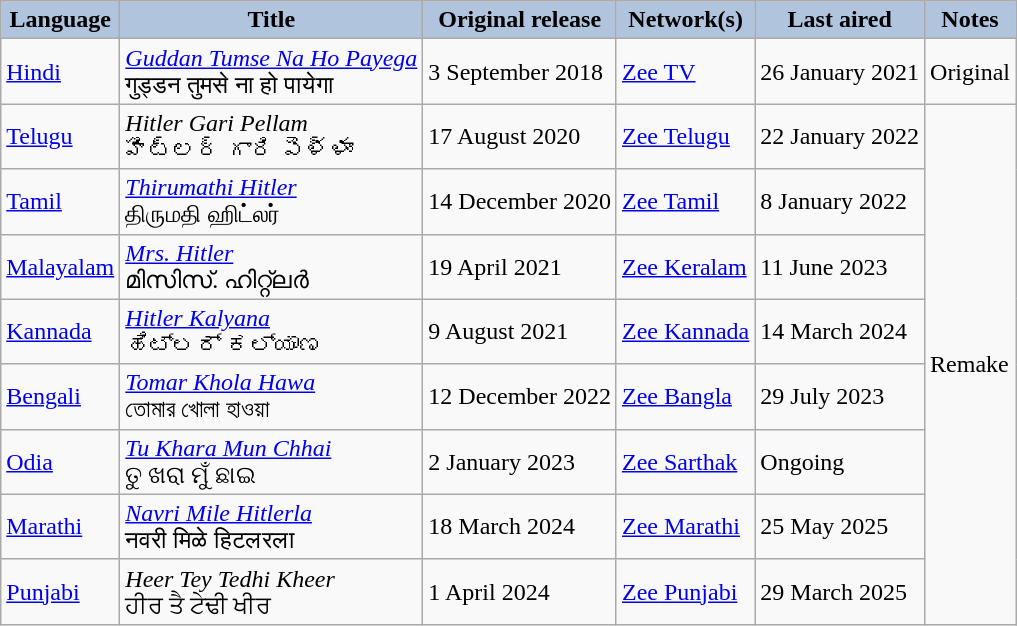<table class="wikitable" style="text-align:left;">
<tr>
<th style="background:LightSteelBlue;">Language</th>
<th style="background:LightSteelBlue;">Title</th>
<th style="background:LightSteelBlue;">Original release</th>
<th style="background:LightSteelBlue;">Network(s)</th>
<th style="background:LightSteelBlue;">Last aired</th>
<th style="background:LightSteelBlue;">Notes</th>
</tr>
<tr>
<td><a href='#'>Hindi</a></td>
<td><em><a href='#'>Guddan Tumse Na Ho Payega</a></em> <br> गुड्डन तुमसे ना हो पायेगा</td>
<td>3 September 2018</td>
<td><a href='#'>Zee TV</a></td>
<td>26 January 2021</td>
<td>Original</td>
</tr>
<tr>
<td><a href='#'>Telugu</a></td>
<td><em>Hitler Gari Pellam</em> <br> హిట్లర్ గారి పెళ్ళాం</td>
<td>17 August 2020</td>
<td><a href='#'>Zee Telugu</a></td>
<td>22 January 2022</td>
<td rowspan="8">Remake</td>
</tr>
<tr>
<td><a href='#'>Tamil</a></td>
<td><em><a href='#'>Thirumathi Hitler</a></em> <br> திருமதி ஹிட்லர்</td>
<td>14 December 2020</td>
<td><a href='#'>Zee Tamil</a></td>
<td>8 January 2022</td>
</tr>
<tr>
<td><a href='#'>Malayalam</a></td>
<td><em><a href='#'>Mrs. Hitler</a></em> <br> മിസിസ്. ഹിറ്റ്ലർ</td>
<td>19 April 2021</td>
<td><a href='#'>Zee Keralam</a></td>
<td>11 June 2023</td>
</tr>
<tr>
<td><a href='#'>Kannada</a></td>
<td><em><a href='#'>Hitler Kalyana</a></em> <br> ಹಿಟ್ಲರ್ ಕಲ್ಯಾಣ</td>
<td>9 August 2021</td>
<td><a href='#'>Zee Kannada</a></td>
<td>14 March 2024</td>
</tr>
<tr>
<td><a href='#'>Bengali</a></td>
<td><em><a href='#'>Tomar Khola Hawa</a></em> <br> তোমার খোলা হাওয়া</td>
<td>12 December 2022</td>
<td><a href='#'>Zee Bangla</a></td>
<td>29 July 2023</td>
</tr>
<tr>
<td><a href='#'>Odia</a></td>
<td><em><a href='#'>Tu Khara Mun Chhai</a></em> <br> ତୁ ଖରା ମୁଁ ଛାଇ</td>
<td>2 January 2023</td>
<td><a href='#'>Zee Sarthak</a></td>
<td>Ongoing</td>
</tr>
<tr>
<td><a href='#'>Marathi</a></td>
<td><em><a href='#'>Navri Mile Hitlerla</a></em> <br> नवरी मिळे हिटलरला</td>
<td>18 March 2024</td>
<td><a href='#'>Zee Marathi</a></td>
<td>25 May 2025</td>
</tr>
<tr>
<td><a href='#'>Punjabi</a></td>
<td><em>Heer Tey Tedhi Kheer</em> <br> ਹੀਰ ਤੈ ਟੇਢੀ ਖੀਰ</td>
<td>1 April 2024</td>
<td><a href='#'>Zee Punjabi</a></td>
<td>29 March 2025</td>
</tr>
</table>
